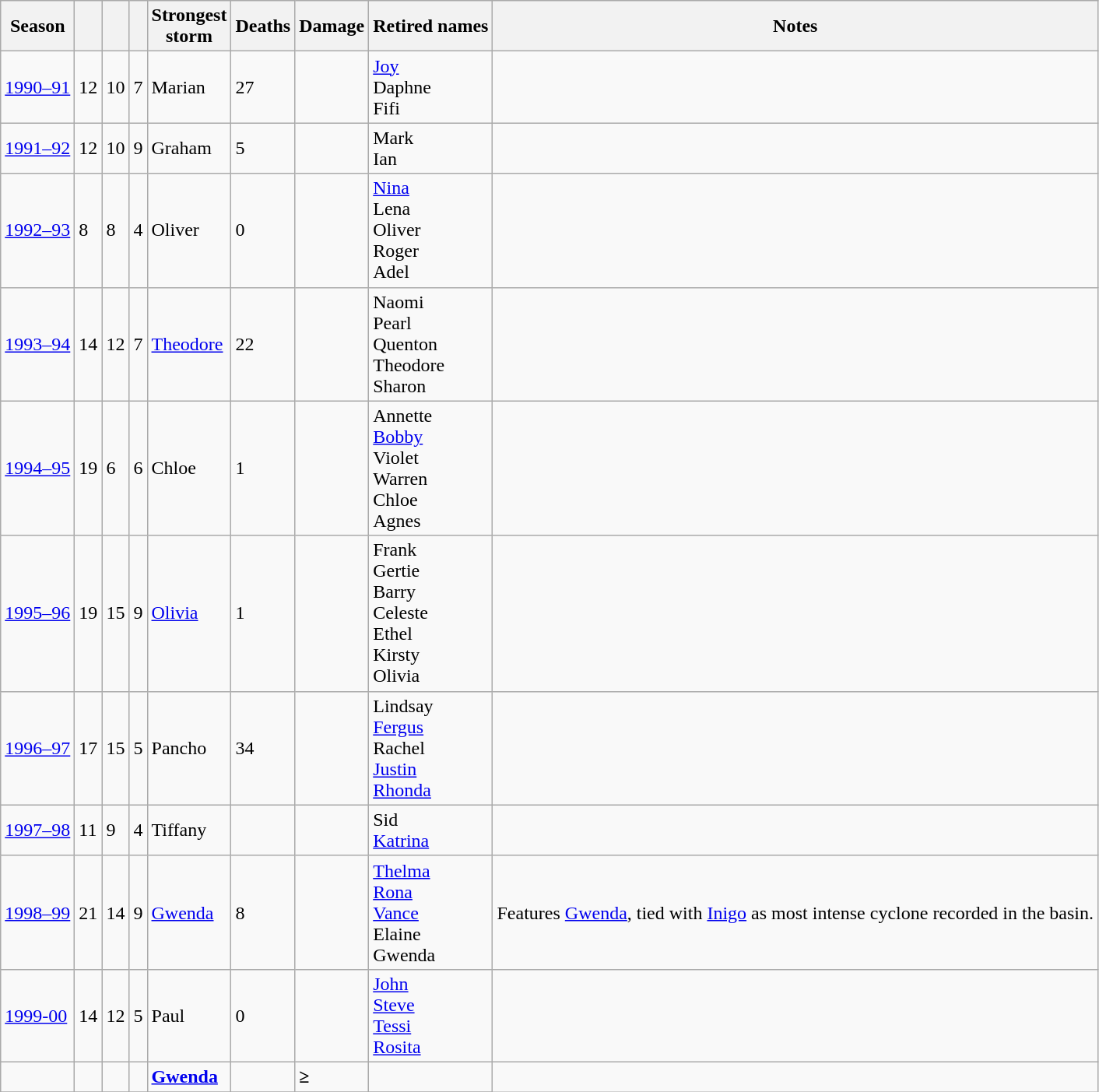<table class="wikitable sortable">
<tr>
<th>Season</th>
<th></th>
<th></th>
<th></th>
<th>Strongest<br>storm</th>
<th>Deaths</th>
<th>Damage</th>
<th class=unsortable>Retired names</th>
<th class=unsortable>Notes</th>
</tr>
<tr>
<td><a href='#'>1990–91</a></td>
<td>12</td>
<td>10</td>
<td>7</td>
<td> Marian</td>
<td>27</td>
<td></td>
<td> <a href='#'>Joy</a><br> Daphne<br> Fifi</td>
<td></td>
</tr>
<tr>
<td><a href='#'>1991–92</a></td>
<td>12</td>
<td>10</td>
<td>9</td>
<td> Graham</td>
<td>5</td>
<td></td>
<td> Mark<br> Ian</td>
<td></td>
</tr>
<tr>
<td><a href='#'>1992–93</a></td>
<td>8</td>
<td>8</td>
<td>4</td>
<td> Oliver</td>
<td>0</td>
<td></td>
<td> <a href='#'>Nina</a><br> Lena<br> Oliver<br> Roger<br> Adel</td>
<td></td>
</tr>
<tr>
<td><a href='#'>1993–94</a></td>
<td>14</td>
<td>12</td>
<td>7</td>
<td> <a href='#'>Theodore</a></td>
<td>22</td>
<td></td>
<td> Naomi<br> Pearl<br> Quenton<br> Theodore<br> Sharon</td>
<td></td>
</tr>
<tr>
<td><a href='#'>1994–95</a></td>
<td>19</td>
<td>6</td>
<td>6</td>
<td> Chloe</td>
<td>1</td>
<td></td>
<td> Annette<br> <a href='#'>Bobby</a><br> Violet<br> Warren<br> Chloe<br> Agnes</td>
<td></td>
</tr>
<tr>
<td><a href='#'>1995–96</a></td>
<td>19</td>
<td>15</td>
<td>9</td>
<td> <a href='#'>Olivia</a></td>
<td>1</td>
<td></td>
<td> Frank<br> Gertie<br> Barry<br> Celeste<br> Ethel<br> Kirsty<br> Olivia</td>
<td></td>
</tr>
<tr>
<td><a href='#'>1996–97</a></td>
<td>17</td>
<td>15</td>
<td>5</td>
<td> Pancho</td>
<td>34</td>
<td></td>
<td> Lindsay<br> <a href='#'>Fergus</a><br> Rachel<br> <a href='#'>Justin</a><br> <a href='#'>Rhonda</a></td>
<td></td>
</tr>
<tr>
<td><a href='#'>1997–98</a></td>
<td>11</td>
<td>9</td>
<td>4</td>
<td> Tiffany</td>
<td></td>
<td></td>
<td> Sid<br> <a href='#'>Katrina</a></td>
<td></td>
</tr>
<tr>
<td><a href='#'>1998–99</a></td>
<td>21</td>
<td>14</td>
<td>9</td>
<td> <a href='#'>Gwenda</a></td>
<td>8</td>
<td></td>
<td> <a href='#'>Thelma</a><br> <a href='#'>Rona</a><br> <a href='#'>Vance</a><br> Elaine<br> Gwenda</td>
<td>Features <a href='#'>Gwenda</a>, tied with <a href='#'>Inigo</a> as most intense cyclone recorded in the basin.  </td>
</tr>
<tr>
<td><a href='#'>1999-00</a></td>
<td>14</td>
<td>12</td>
<td>5</td>
<td> Paul</td>
<td>0</td>
<td></td>
<td> <a href='#'>John</a><br> <a href='#'>Steve</a><br> <a href='#'>Tessi</a><br> <a href='#'>Rosita</a></td>
<td></td>
</tr>
<tr>
<td colspan=1></td>
<td><strong></strong></td>
<td><strong></strong></td>
<td><strong></strong></td>
<td><strong><a href='#'>Gwenda</a></strong></td>
<td><strong></strong></td>
<td><strong>≥</strong></td>
<td></td>
</tr>
<tr>
</tr>
</table>
